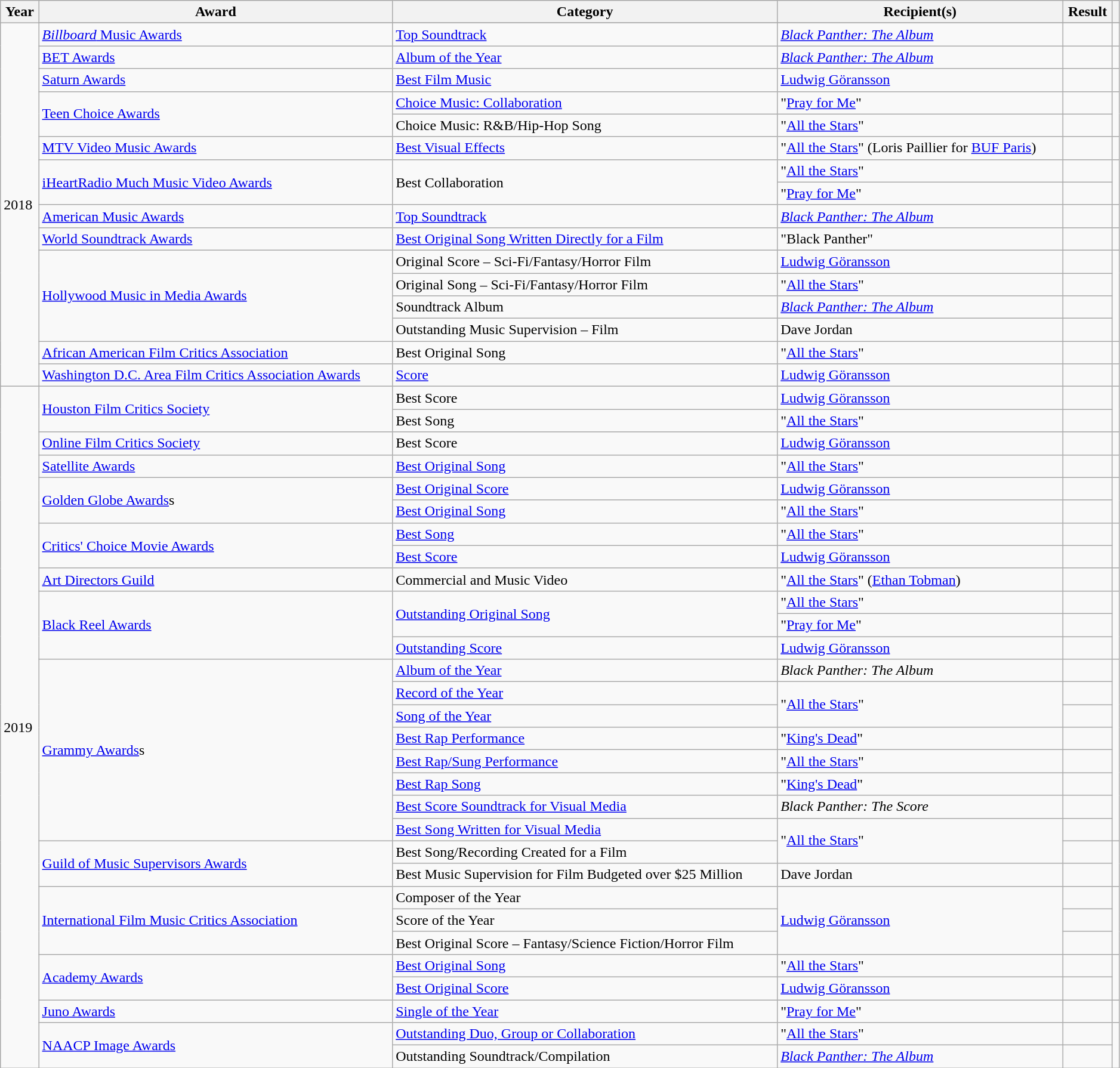<table class="wikitable sortable" style="width: 99%;">
<tr>
<th scope="col">Year</th>
<th scope="col">Award</th>
<th scope="col">Category</th>
<th scope="col">Recipient(s)</th>
<th scope="col">Result</th>
<th scope="col" class="unsortable"></th>
</tr>
<tr>
<td rowspan="17">2018</td>
</tr>
<tr>
<td><a href='#'><em>Billboard</em> Music Awards</a></td>
<td><a href='#'>Top Soundtrack</a></td>
<td><em><a href='#'>Black Panther: The Album</a></em></td>
<td></td>
<td style="text-align:center;"></td>
</tr>
<tr>
<td><a href='#'>BET Awards</a></td>
<td><a href='#'>Album of the Year</a></td>
<td><em><a href='#'>Black Panther: The Album</a></em></td>
<td></td>
<td style="text-align:center;"></td>
</tr>
<tr>
<td><a href='#'>Saturn Awards</a></td>
<td><a href='#'>Best Film Music</a></td>
<td><a href='#'>Ludwig Göransson</a></td>
<td></td>
<td style="text-align:center;"></td>
</tr>
<tr>
<td rowspan="2"><a href='#'>Teen Choice Awards</a></td>
<td><a href='#'>Choice Music: Collaboration</a></td>
<td>"<a href='#'>Pray for Me</a>"</td>
<td></td>
<td rowspan="2" style="text-align:center;"></td>
</tr>
<tr>
<td>Choice Music: R&B/Hip-Hop Song</td>
<td>"<a href='#'>All the Stars</a>"</td>
<td></td>
</tr>
<tr>
<td><a href='#'>MTV Video Music Awards</a></td>
<td><a href='#'>Best Visual Effects</a></td>
<td>"<a href='#'>All the Stars</a>" (Loris Paillier for <a href='#'>BUF Paris</a>)</td>
<td></td>
<td style="text-align:center;"></td>
</tr>
<tr>
<td rowspan="2"><a href='#'>iHeartRadio Much Music Video Awards</a></td>
<td rowspan="2">Best Collaboration</td>
<td>"<a href='#'>All the Stars</a>"</td>
<td></td>
<td rowspan="2" style="text-align:center;"></td>
</tr>
<tr>
<td>"<a href='#'>Pray for Me</a>"</td>
<td></td>
</tr>
<tr>
<td><a href='#'>American Music Awards</a></td>
<td><a href='#'>Top Soundtrack</a></td>
<td><em><a href='#'>Black Panther: The Album</a></em></td>
<td></td>
<td style="text-align:center;"></td>
</tr>
<tr>
<td><a href='#'>World Soundtrack Awards</a></td>
<td><a href='#'>Best Original Song Written Directly for a Film</a></td>
<td>"Black Panther"</td>
<td></td>
<td style="text-align:center;"></td>
</tr>
<tr>
<td rowspan="4"><a href='#'>Hollywood Music in Media Awards</a></td>
<td>Original Score – Sci-Fi/Fantasy/Horror Film</td>
<td><a href='#'>Ludwig Göransson</a></td>
<td></td>
<td rowspan="4" style="text-align:center;"></td>
</tr>
<tr>
<td>Original Song – Sci-Fi/Fantasy/Horror Film</td>
<td>"<a href='#'>All the Stars</a>"</td>
<td></td>
</tr>
<tr>
<td>Soundtrack Album</td>
<td><em><a href='#'>Black Panther: The Album</a></em></td>
<td></td>
</tr>
<tr>
<td>Outstanding Music Supervision – Film</td>
<td>Dave Jordan</td>
<td></td>
</tr>
<tr>
<td><a href='#'>African American Film Critics Association</a></td>
<td>Best Original Song</td>
<td>"<a href='#'>All the Stars</a>"</td>
<td></td>
<td style="text-align:center;"></td>
</tr>
<tr>
<td><a href='#'>Washington D.C. Area Film Critics Association Awards</a></td>
<td><a href='#'>Score</a></td>
<td><a href='#'>Ludwig Göransson</a></td>
<td></td>
<td style="text-align:center;"></td>
</tr>
<tr>
<td rowspan="31">2019</td>
<td rowspan="2"><a href='#'>Houston Film Critics Society</a></td>
<td>Best Score</td>
<td><a href='#'>Ludwig Göransson</a></td>
<td></td>
<td rowspan="2" style="text-align:center;"></td>
</tr>
<tr>
<td>Best Song</td>
<td>"<a href='#'>All the Stars</a>"</td>
<td></td>
</tr>
<tr>
<td><a href='#'>Online Film Critics Society</a></td>
<td>Best Score</td>
<td><a href='#'>Ludwig Göransson</a></td>
<td></td>
<td style="text-align:center;"></td>
</tr>
<tr>
<td><a href='#'>Satellite Awards</a></td>
<td><a href='#'>Best Original Song</a></td>
<td>"<a href='#'>All the Stars</a>"</td>
<td></td>
<td style="text-align:center;"></td>
</tr>
<tr>
<td rowspan="2"><a href='#'>Golden Globe Awards</a>s</td>
<td><a href='#'>Best Original Score</a></td>
<td><a href='#'>Ludwig Göransson</a></td>
<td></td>
<td rowspan="2" style="text-align:center;"></td>
</tr>
<tr>
<td><a href='#'>Best Original Song</a></td>
<td>"<a href='#'>All the Stars</a>"</td>
<td></td>
</tr>
<tr>
<td rowspan="2"><a href='#'>Critics' Choice Movie Awards</a></td>
<td><a href='#'>Best Song</a></td>
<td>"<a href='#'>All the Stars</a>"</td>
<td></td>
<td rowspan="2" style="text-align:center;"></td>
</tr>
<tr>
<td><a href='#'>Best Score</a></td>
<td><a href='#'>Ludwig Göransson</a></td>
<td></td>
</tr>
<tr>
<td><a href='#'>Art Directors Guild</a></td>
<td>Commercial and Music Video</td>
<td>"<a href='#'>All the Stars</a>" (<a href='#'>Ethan Tobman</a>)</td>
<td></td>
<td style="text-align:center;"></td>
</tr>
<tr>
<td rowspan="3"><a href='#'>Black Reel Awards</a></td>
<td rowspan="2"><a href='#'>Outstanding Original Song</a></td>
<td>"<a href='#'>All the Stars</a>"</td>
<td></td>
<td rowspan="3" style="text-align:center;"></td>
</tr>
<tr>
<td>"<a href='#'>Pray for Me</a>"</td>
<td></td>
</tr>
<tr>
<td><a href='#'>Outstanding Score</a></td>
<td><a href='#'>Ludwig Göransson</a></td>
<td></td>
</tr>
<tr>
<td rowspan="8"><a href='#'>Grammy Awards</a>s</td>
<td><a href='#'>Album of the Year</a></td>
<td><em>Black Panther: The Album</em></td>
<td></td>
<td rowspan="8" style="text-align:center;"></td>
</tr>
<tr>
<td><a href='#'>Record of the Year</a></td>
<td rowspan="2">"<a href='#'>All the Stars</a>"</td>
<td></td>
</tr>
<tr>
<td><a href='#'>Song of the Year</a></td>
<td></td>
</tr>
<tr>
<td><a href='#'>Best Rap Performance</a></td>
<td>"<a href='#'>King's Dead</a>"</td>
<td></td>
</tr>
<tr>
<td><a href='#'>Best Rap/Sung Performance</a></td>
<td>"<a href='#'>All the Stars</a>"</td>
<td></td>
</tr>
<tr>
<td><a href='#'>Best Rap Song</a></td>
<td>"<a href='#'>King's Dead</a>"</td>
<td></td>
</tr>
<tr>
<td><a href='#'>Best Score Soundtrack for Visual Media</a></td>
<td><em>Black Panther: The Score</em></td>
<td></td>
</tr>
<tr>
<td><a href='#'>Best Song Written for Visual Media</a></td>
<td rowspan="2">"<a href='#'>All the Stars</a>"</td>
<td></td>
</tr>
<tr>
<td rowspan="2"><a href='#'>Guild of Music Supervisors Awards</a></td>
<td>Best Song/Recording Created for a Film</td>
<td></td>
<td rowspan="2" style="text-align:center;"></td>
</tr>
<tr>
<td>Best Music Supervision for Film Budgeted over $25 Million</td>
<td>Dave Jordan</td>
<td></td>
</tr>
<tr>
<td rowspan="3"><a href='#'>International Film Music Critics Association</a></td>
<td>Composer of the Year</td>
<td rowspan="3"><a href='#'>Ludwig Göransson</a></td>
<td></td>
<td rowspan="3" style="text-align:center;"></td>
</tr>
<tr>
<td>Score of the Year</td>
<td></td>
</tr>
<tr>
<td>Best Original Score – Fantasy/Science Fiction/Horror Film</td>
<td></td>
</tr>
<tr>
<td rowspan="2"><a href='#'>Academy Awards</a></td>
<td><a href='#'>Best Original Song</a></td>
<td>"<a href='#'>All the Stars</a>"</td>
<td></td>
<td rowspan="2" style="text-align:center;"></td>
</tr>
<tr>
<td><a href='#'>Best Original Score</a></td>
<td><a href='#'>Ludwig Göransson</a></td>
<td></td>
</tr>
<tr>
<td><a href='#'>Juno Awards</a></td>
<td><a href='#'>Single of the Year</a></td>
<td>"<a href='#'>Pray for Me</a>"</td>
<td></td>
<td style="text-align:center;"></td>
</tr>
<tr>
<td rowspan="2"><a href='#'>NAACP Image Awards</a></td>
<td><a href='#'>Outstanding Duo, Group or Collaboration</a></td>
<td>"<a href='#'>All the Stars</a>"</td>
<td></td>
<td rowspan="2" style="text-align:center;"></td>
</tr>
<tr>
<td>Outstanding Soundtrack/Compilation</td>
<td><em><a href='#'>Black Panther: The Album</a></em></td>
<td></td>
</tr>
</table>
